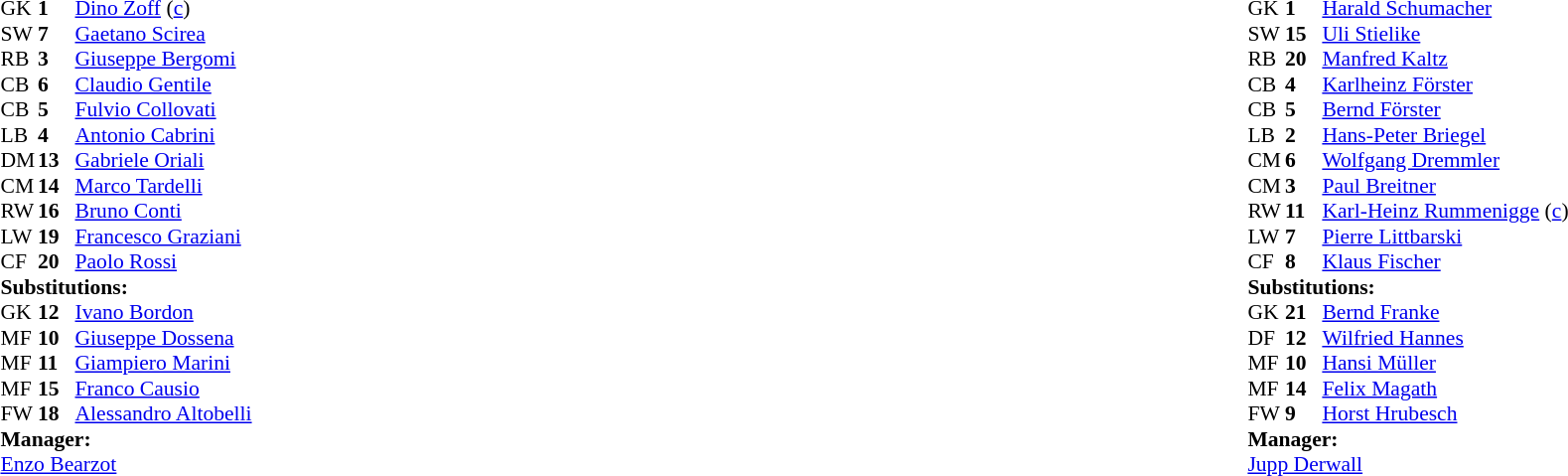<table width="100%">
<tr>
<td valign="top" width="40%"><br><table style="font-size:90%" cellspacing="0" cellpadding="0">
<tr>
<th width=25></th>
<th width=25></th>
</tr>
<tr>
<td>GK</td>
<td><strong>1</strong></td>
<td><a href='#'>Dino Zoff</a> (<a href='#'>c</a>)</td>
</tr>
<tr>
<td>SW</td>
<td><strong>7</strong></td>
<td><a href='#'>Gaetano Scirea</a></td>
</tr>
<tr>
<td>RB</td>
<td><strong>3</strong></td>
<td><a href='#'>Giuseppe Bergomi</a></td>
</tr>
<tr>
<td>CB</td>
<td><strong>6</strong></td>
<td><a href='#'>Claudio Gentile</a></td>
</tr>
<tr>
<td>CB</td>
<td><strong>5</strong></td>
<td><a href='#'>Fulvio Collovati</a></td>
</tr>
<tr>
<td>LB</td>
<td><strong>4</strong></td>
<td><a href='#'>Antonio Cabrini</a></td>
</tr>
<tr>
<td>DM</td>
<td><strong>13</strong></td>
<td><a href='#'>Gabriele Oriali</a></td>
<td></td>
</tr>
<tr>
<td>CM</td>
<td><strong>14</strong></td>
<td><a href='#'>Marco Tardelli</a></td>
</tr>
<tr>
<td>RW</td>
<td><strong>16</strong></td>
<td><a href='#'>Bruno Conti</a></td>
<td></td>
</tr>
<tr>
<td>LW</td>
<td><strong>19</strong></td>
<td><a href='#'>Francesco Graziani</a></td>
<td></td>
<td></td>
</tr>
<tr>
<td>CF</td>
<td><strong>20</strong></td>
<td><a href='#'>Paolo Rossi</a></td>
</tr>
<tr>
<td colspan=3><strong>Substitutions:</strong></td>
</tr>
<tr>
<td>GK</td>
<td><strong>12</strong></td>
<td><a href='#'>Ivano Bordon</a></td>
</tr>
<tr>
<td>MF</td>
<td><strong>10</strong></td>
<td><a href='#'>Giuseppe Dossena</a></td>
</tr>
<tr>
<td>MF</td>
<td><strong>11</strong></td>
<td><a href='#'>Giampiero Marini</a></td>
</tr>
<tr>
<td>MF</td>
<td><strong>15</strong></td>
<td><a href='#'>Franco Causio</a></td>
<td></td>
<td></td>
<td></td>
</tr>
<tr>
<td>FW</td>
<td><strong>18</strong></td>
<td><a href='#'>Alessandro Altobelli</a></td>
<td></td>
<td></td>
<td></td>
</tr>
<tr>
<td colspan=3><strong>Manager:</strong></td>
</tr>
<tr>
<td colspan="4"><a href='#'>Enzo Bearzot</a></td>
</tr>
</table>
</td>
<td valign="top"></td>
<td valign="top" width="50%"><br><table style="font-size:90%;margin:auto" cellspacing="0" cellpadding="0">
<tr>
<th width=25></th>
<th width=25></th>
</tr>
<tr>
<td>GK</td>
<td><strong>1</strong></td>
<td><a href='#'>Harald Schumacher</a></td>
</tr>
<tr>
<td>SW</td>
<td><strong>15</strong></td>
<td><a href='#'>Uli Stielike</a></td>
<td></td>
</tr>
<tr>
<td>RB</td>
<td><strong>20</strong></td>
<td><a href='#'>Manfred Kaltz</a></td>
</tr>
<tr>
<td>CB</td>
<td><strong>4</strong></td>
<td><a href='#'>Karlheinz Förster</a></td>
</tr>
<tr>
<td>CB</td>
<td><strong>5</strong></td>
<td><a href='#'>Bernd Förster</a></td>
</tr>
<tr>
<td>LB</td>
<td><strong>2</strong></td>
<td><a href='#'>Hans-Peter Briegel</a></td>
</tr>
<tr>
<td>CM</td>
<td><strong>6</strong></td>
<td><a href='#'>Wolfgang Dremmler</a></td>
<td></td>
<td></td>
</tr>
<tr>
<td>CM</td>
<td><strong>3</strong></td>
<td><a href='#'>Paul Breitner</a></td>
</tr>
<tr>
<td>RW</td>
<td><strong>11</strong></td>
<td><a href='#'>Karl-Heinz Rummenigge</a> (<a href='#'>c</a>)</td>
<td></td>
<td></td>
</tr>
<tr>
<td>LW</td>
<td><strong>7</strong></td>
<td><a href='#'>Pierre Littbarski</a></td>
<td></td>
</tr>
<tr>
<td>CF</td>
<td><strong>8</strong></td>
<td><a href='#'>Klaus Fischer</a></td>
</tr>
<tr>
<td colspan=3><strong>Substitutions:</strong></td>
</tr>
<tr>
<td>GK</td>
<td><strong>21</strong></td>
<td><a href='#'>Bernd Franke</a></td>
</tr>
<tr>
<td>DF</td>
<td><strong>12</strong></td>
<td><a href='#'>Wilfried Hannes</a></td>
</tr>
<tr>
<td>MF</td>
<td><strong>10</strong></td>
<td><a href='#'>Hansi Müller</a></td>
<td></td>
<td></td>
</tr>
<tr>
<td>MF</td>
<td><strong>14</strong></td>
<td><a href='#'>Felix Magath</a></td>
</tr>
<tr>
<td>FW</td>
<td><strong>9</strong></td>
<td><a href='#'>Horst Hrubesch</a></td>
<td></td>
<td></td>
</tr>
<tr>
<td colspan=3><strong>Manager:</strong></td>
</tr>
<tr>
<td colspan="4"><a href='#'>Jupp Derwall</a></td>
</tr>
</table>
</td>
</tr>
</table>
